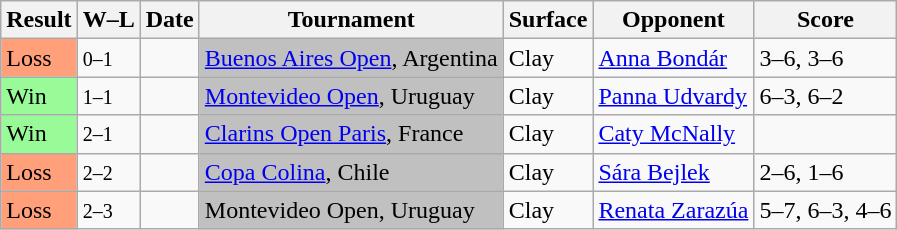<table class="sortable wikitable">
<tr>
<th>Result</th>
<th class="unsortable">W–L</th>
<th>Date</th>
<th>Tournament</th>
<th>Surface</th>
<th>Opponent</th>
<th class="unsortable">Score</th>
</tr>
<tr>
<td style=background:#ffa07a>Loss</td>
<td><small>0–1</small></td>
<td><a href='#'></a></td>
<td bgcolor=silver><a href='#'>Buenos Aires Open</a>, Argentina</td>
<td>Clay</td>
<td> <a href='#'>Anna Bondár</a></td>
<td>3–6, 3–6</td>
</tr>
<tr>
<td bgcolor=98FB98>Win</td>
<td><small>1–1</small></td>
<td><a href='#'></a></td>
<td bgcolor=silver><a href='#'>Montevideo Open</a>, Uruguay</td>
<td>Clay</td>
<td> <a href='#'>Panna Udvardy</a></td>
<td>6–3, 6–2</td>
</tr>
<tr>
<td bgcolor=98FB98>Win</td>
<td><small>2–1</small></td>
<td><a href='#'></a></td>
<td bgcolor=silver><a href='#'>Clarins Open Paris</a>, France</td>
<td>Clay</td>
<td> <a href='#'>Caty McNally</a></td>
<td></td>
</tr>
<tr>
<td style="background:#ffa07a;">Loss</td>
<td><small>2–2</small></td>
<td><a href='#'></a></td>
<td bgcolor=silver><a href='#'>Copa Colina</a>, Chile</td>
<td>Clay</td>
<td> <a href='#'>Sára Bejlek</a></td>
<td>2–6, 1–6</td>
</tr>
<tr>
<td style="background:#ffa07a;">Loss</td>
<td><small>2–3</small></td>
<td><a href='#'></a></td>
<td bgcolor=silver>Montevideo Open, Uruguay</td>
<td>Clay</td>
<td> <a href='#'>Renata Zarazúa</a></td>
<td>5–7, 6–3, 4–6</td>
</tr>
</table>
